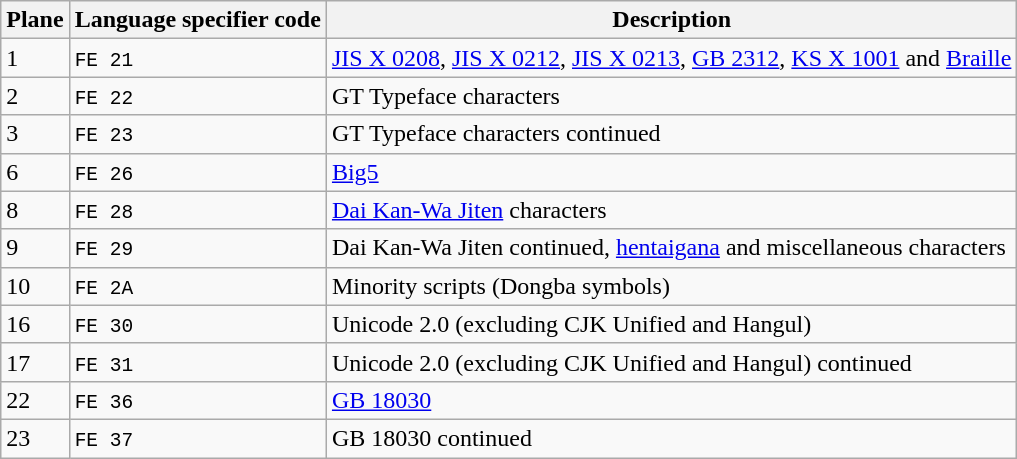<table class="wikitable">
<tr>
<th>Plane</th>
<th>Language specifier code</th>
<th>Description</th>
</tr>
<tr>
<td>1</td>
<td><code>FE 21</code></td>
<td><a href='#'>JIS X 0208</a>, <a href='#'>JIS X 0212</a>, <a href='#'>JIS X 0213</a>, <a href='#'>GB 2312</a>, <a href='#'>KS X 1001</a> and <a href='#'>Braille</a></td>
</tr>
<tr>
<td>2</td>
<td><code>FE 22</code></td>
<td>GT Typeface characters</td>
</tr>
<tr>
<td>3</td>
<td><code>FE 23</code></td>
<td>GT Typeface characters continued</td>
</tr>
<tr>
<td>6</td>
<td><code>FE 26</code></td>
<td><a href='#'>Big5</a></td>
</tr>
<tr>
<td>8</td>
<td><code>FE 28</code></td>
<td><a href='#'>Dai Kan-Wa Jiten</a> characters</td>
</tr>
<tr>
<td>9</td>
<td><code>FE 29</code></td>
<td>Dai Kan-Wa Jiten continued, <a href='#'>hentaigana</a> and miscellaneous characters</td>
</tr>
<tr>
<td>10</td>
<td><code>FE 2A</code></td>
<td>Minority scripts (Dongba symbols)</td>
</tr>
<tr>
<td>16</td>
<td><code>FE 30</code></td>
<td>Unicode 2.0 (excluding CJK Unified and Hangul)</td>
</tr>
<tr>
<td>17</td>
<td><code>FE 31</code></td>
<td>Unicode 2.0 (excluding CJK Unified and Hangul) continued</td>
</tr>
<tr>
<td>22</td>
<td><code>FE 36</code></td>
<td><a href='#'>GB 18030</a></td>
</tr>
<tr>
<td>23</td>
<td><code>FE 37</code></td>
<td>GB 18030 continued</td>
</tr>
</table>
